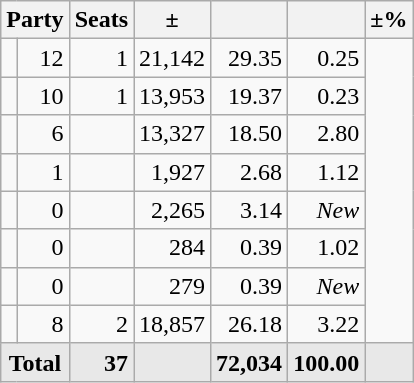<table class="wikitable" border="1">
<tr>
<th colspan="2" align="center">Party</th>
<th>Seats</th>
<th>±</th>
<th></th>
<th></th>
<th>±%</th>
</tr>
<tr>
<td></td>
<td align="right">12</td>
<td align="right"> 1</td>
<td align="right">21,142</td>
<td align="right">29.35</td>
<td align="right">0.25</td>
</tr>
<tr>
<td></td>
<td align="right">10</td>
<td align="right"> 1</td>
<td align="right">13,953</td>
<td align="right">19.37</td>
<td align="right">0.23</td>
</tr>
<tr>
<td></td>
<td align="right">6</td>
<td align="right"></td>
<td align="right">13,327</td>
<td align="right">18.50</td>
<td align="right">2.80</td>
</tr>
<tr>
<td></td>
<td align="right">1</td>
<td align="right"></td>
<td align="right">1,927</td>
<td align="right">2.68</td>
<td align="right">1.12</td>
</tr>
<tr>
<td></td>
<td align="right">0</td>
<td align="right"></td>
<td align="right">2,265</td>
<td align="right">3.14</td>
<td align="right"><em>New</em></td>
</tr>
<tr>
<td></td>
<td align="right">0</td>
<td align="right"></td>
<td align="right">284</td>
<td align="right">0.39</td>
<td align="right">1.02</td>
</tr>
<tr>
<td></td>
<td align="right">0</td>
<td align="right"></td>
<td align="right">279</td>
<td align="right">0.39</td>
<td align="right"><em>New</em></td>
</tr>
<tr>
<td></td>
<td align="right">8</td>
<td align="right"> 2</td>
<td align="right">18,857</td>
<td align="right">26.18</td>
<td align="right">3.22</td>
</tr>
<tr style="font-weight:bold; background:rgb(232,232,232);">
<td colspan="2" align="center">Total</td>
<td align="right">37</td>
<td align="center"></td>
<td align="right">72,034</td>
<td align="right">100.00</td>
<td align="center"></td>
</tr>
</table>
